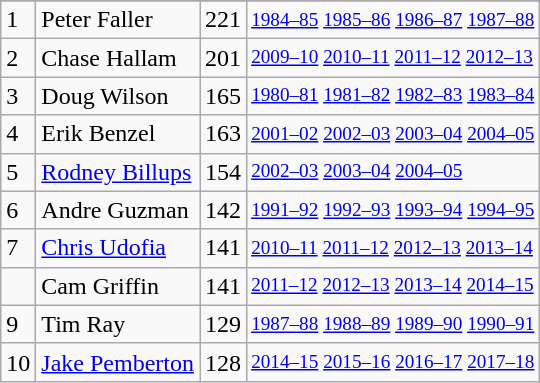<table class="wikitable">
<tr>
</tr>
<tr>
<td>1</td>
<td>Peter Faller</td>
<td>221</td>
<td style="font-size:80%;"><a href='#'>1984–85</a> <a href='#'>1985–86</a> <a href='#'>1986–87</a> <a href='#'>1987–88</a></td>
</tr>
<tr>
<td>2</td>
<td>Chase Hallam</td>
<td>201</td>
<td style="font-size:80%;"><a href='#'>2009–10</a> <a href='#'>2010–11</a> <a href='#'>2011–12</a> <a href='#'>2012–13</a></td>
</tr>
<tr>
<td>3</td>
<td>Doug Wilson</td>
<td>165</td>
<td style="font-size:80%;"><a href='#'>1980–81</a> <a href='#'>1981–82</a> <a href='#'>1982–83</a> <a href='#'>1983–84</a></td>
</tr>
<tr>
<td>4</td>
<td>Erik Benzel</td>
<td>163</td>
<td style="font-size:80%;"><a href='#'>2001–02</a> <a href='#'>2002–03</a> <a href='#'>2003–04</a> <a href='#'>2004–05</a></td>
</tr>
<tr>
<td>5</td>
<td><a href='#'>Rodney Billups</a></td>
<td>154</td>
<td style="font-size:80%;"><a href='#'>2002–03</a> <a href='#'>2003–04</a> <a href='#'>2004–05</a></td>
</tr>
<tr>
<td>6</td>
<td>Andre Guzman</td>
<td>142</td>
<td style="font-size:80%;"><a href='#'>1991–92</a> <a href='#'>1992–93</a> <a href='#'>1993–94</a> <a href='#'>1994–95</a></td>
</tr>
<tr>
<td>7</td>
<td><a href='#'>Chris Udofia</a></td>
<td>141</td>
<td style="font-size:80%;"><a href='#'>2010–11</a> <a href='#'>2011–12</a> <a href='#'>2012–13</a> <a href='#'>2013–14</a></td>
</tr>
<tr>
<td></td>
<td>Cam Griffin</td>
<td>141</td>
<td style="font-size:80%;"><a href='#'>2011–12</a> <a href='#'>2012–13</a> <a href='#'>2013–14</a> <a href='#'>2014–15</a></td>
</tr>
<tr>
<td>9</td>
<td>Tim Ray</td>
<td>129</td>
<td style="font-size:80%;"><a href='#'>1987–88</a> <a href='#'>1988–89</a> <a href='#'>1989–90</a> <a href='#'>1990–91</a></td>
</tr>
<tr>
<td>10</td>
<td><a href='#'>Jake Pemberton</a></td>
<td>128</td>
<td style="font-size:80%;"><a href='#'>2014–15</a> <a href='#'>2015–16</a> <a href='#'>2016–17</a> <a href='#'>2017–18</a></td>
</tr>
</table>
